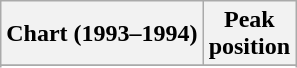<table class="wikitable sortable">
<tr>
<th align="left">Chart (1993–1994)</th>
<th align="center">Peak<br>position</th>
</tr>
<tr>
</tr>
<tr>
</tr>
<tr>
</tr>
</table>
